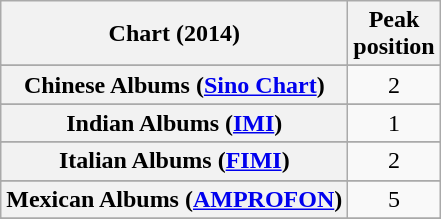<table class="wikitable sortable plainrowheaders" style="text-align:center;">
<tr>
<th>Chart (2014)</th>
<th>Peak<br>position</th>
</tr>
<tr>
</tr>
<tr>
</tr>
<tr>
</tr>
<tr>
</tr>
<tr>
</tr>
<tr>
<th scope="row">Chinese Albums (<a href='#'>Sino Chart</a>)</th>
<td>2</td>
</tr>
<tr>
</tr>
<tr>
</tr>
<tr>
</tr>
<tr>
</tr>
<tr>
</tr>
<tr>
</tr>
<tr>
</tr>
<tr>
</tr>
<tr>
</tr>
<tr>
<th scope="row">Indian Albums (<a href='#'>IMI</a>)</th>
<td>1</td>
</tr>
<tr>
</tr>
<tr>
<th scope="row">Italian Albums (<a href='#'>FIMI</a>)</th>
<td>2</td>
</tr>
<tr>
</tr>
<tr>
</tr>
<tr>
</tr>
<tr>
<th scope="row">Mexican Albums (<a href='#'>AMPROFON</a>)</th>
<td>5</td>
</tr>
<tr>
</tr>
<tr>
</tr>
<tr>
</tr>
<tr>
</tr>
<tr>
</tr>
<tr>
</tr>
<tr>
</tr>
<tr>
</tr>
<tr>
</tr>
<tr>
</tr>
</table>
